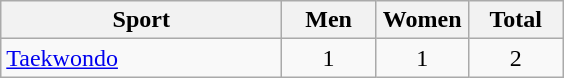<table class="wikitable sortable" style="text-align:center;">
<tr>
<th width="180">Sport</th>
<th width="55">Men</th>
<th width="55">Women</th>
<th width="55">Total</th>
</tr>
<tr>
<td align="left"><a href='#'>Taekwondo</a></td>
<td>1</td>
<td>1</td>
<td>2</td>
</tr>
</table>
